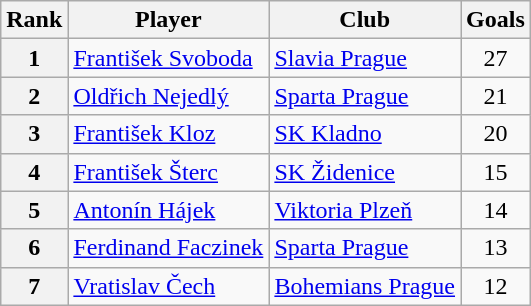<table class="wikitable" style="text-align:center">
<tr>
<th>Rank</th>
<th>Player</th>
<th>Club</th>
<th>Goals</th>
</tr>
<tr>
<th>1</th>
<td align="left"> <a href='#'>František Svoboda</a></td>
<td align="left"><a href='#'>Slavia Prague</a></td>
<td>27</td>
</tr>
<tr>
<th>2</th>
<td align="left"> <a href='#'>Oldřich Nejedlý</a></td>
<td align="left"><a href='#'>Sparta Prague</a></td>
<td>21</td>
</tr>
<tr>
<th>3</th>
<td align="left"> <a href='#'>František Kloz</a></td>
<td align="left"><a href='#'>SK Kladno</a></td>
<td>20</td>
</tr>
<tr>
<th>4</th>
<td align="left"> <a href='#'>František Šterc</a></td>
<td align="left"><a href='#'>SK Židenice</a></td>
<td>15</td>
</tr>
<tr>
<th>5</th>
<td align="left"> <a href='#'>Antonín Hájek</a></td>
<td align="left"><a href='#'>Viktoria Plzeň</a></td>
<td>14</td>
</tr>
<tr>
<th>6</th>
<td align="left"> <a href='#'>Ferdinand Faczinek</a></td>
<td align="left"><a href='#'>Sparta Prague</a></td>
<td>13</td>
</tr>
<tr>
<th>7</th>
<td align="left"> <a href='#'>Vratislav Čech</a></td>
<td align="left"><a href='#'>Bohemians Prague</a></td>
<td>12</td>
</tr>
</table>
